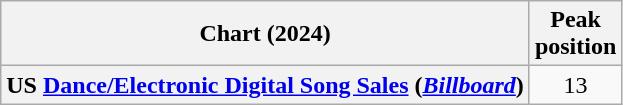<table class="wikitable sortable plainrowheaders" style="text-align:center">
<tr>
<th scope="col">Chart (2024)</th>
<th scope="col">Peak<br>position</th>
</tr>
<tr>
<th scope="row">US <a href='#'>Dance/Electronic Digital Song Sales</a> (<em><a href='#'>Billboard</a></em>)</th>
<td>13</td>
</tr>
</table>
